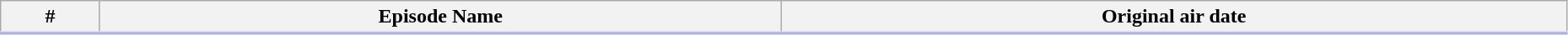<table class="wikitable"  style="width:98%; background:#fff;">
<tr style="border-bottom:3px solid #CCF">
<th>#</th>
<th>Episode Name</th>
<th>Original air date</th>
</tr>
<tr>
</tr>
</table>
